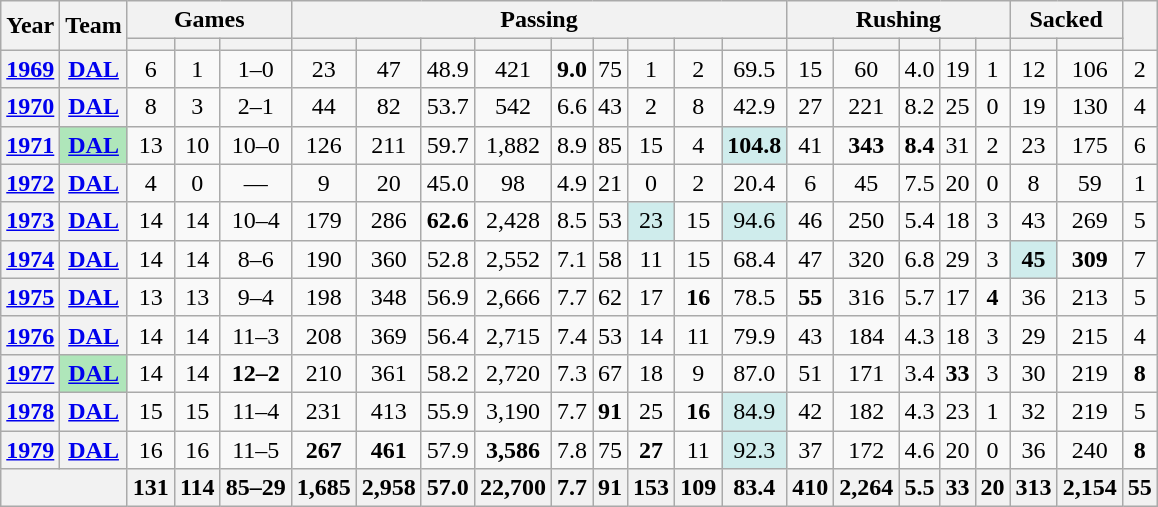<table class=wikitable style="text-align:center;">
<tr>
<th rowspan="2">Year</th>
<th rowspan="2">Team</th>
<th colspan="3">Games</th>
<th colspan="9">Passing</th>
<th colspan="5">Rushing</th>
<th colspan="2">Sacked</th>
<th rowspan="2"></th>
</tr>
<tr>
<th></th>
<th></th>
<th></th>
<th></th>
<th></th>
<th></th>
<th></th>
<th></th>
<th></th>
<th></th>
<th></th>
<th></th>
<th></th>
<th></th>
<th></th>
<th></th>
<th></th>
<th></th>
<th></th>
</tr>
<tr>
<th><a href='#'>1969</a></th>
<th><a href='#'>DAL</a></th>
<td>6</td>
<td>1</td>
<td>1–0</td>
<td>23</td>
<td>47</td>
<td>48.9</td>
<td>421</td>
<td><strong>9.0</strong></td>
<td>75</td>
<td>1</td>
<td>2</td>
<td>69.5</td>
<td>15</td>
<td>60</td>
<td>4.0</td>
<td>19</td>
<td>1</td>
<td>12</td>
<td>106</td>
<td>2</td>
</tr>
<tr>
<th><a href='#'>1970</a></th>
<th><a href='#'>DAL</a></th>
<td>8</td>
<td>3</td>
<td>2–1</td>
<td>44</td>
<td>82</td>
<td>53.7</td>
<td>542</td>
<td>6.6</td>
<td>43</td>
<td>2</td>
<td>8</td>
<td>42.9</td>
<td>27</td>
<td>221</td>
<td>8.2</td>
<td>25</td>
<td>0</td>
<td>19</td>
<td>130</td>
<td>4</td>
</tr>
<tr>
<th><a href='#'>1971</a></th>
<th style="background:#afe6ba;"><a href='#'>DAL</a></th>
<td>13</td>
<td>10</td>
<td>10–0</td>
<td>126</td>
<td>211</td>
<td>59.7</td>
<td>1,882</td>
<td>8.9</td>
<td>85</td>
<td>15</td>
<td>4</td>
<td style="background:#cfecec;"><strong>104.8</strong></td>
<td>41</td>
<td><strong>343</strong></td>
<td><strong>8.4</strong></td>
<td>31</td>
<td>2</td>
<td>23</td>
<td>175</td>
<td>6</td>
</tr>
<tr>
<th><a href='#'>1972</a></th>
<th><a href='#'>DAL</a></th>
<td>4</td>
<td>0</td>
<td>—</td>
<td>9</td>
<td>20</td>
<td>45.0</td>
<td>98</td>
<td>4.9</td>
<td>21</td>
<td>0</td>
<td>2</td>
<td>20.4</td>
<td>6</td>
<td>45</td>
<td>7.5</td>
<td>20</td>
<td>0</td>
<td>8</td>
<td>59</td>
<td>1</td>
</tr>
<tr>
<th><a href='#'>1973</a></th>
<th><a href='#'>DAL</a></th>
<td>14</td>
<td>14</td>
<td>10–4</td>
<td>179</td>
<td>286</td>
<td><strong>62.6</strong></td>
<td>2,428</td>
<td>8.5</td>
<td>53</td>
<td style="background:#cfecec;">23</td>
<td>15</td>
<td style="background:#cfecec;">94.6</td>
<td>46</td>
<td>250</td>
<td>5.4</td>
<td>18</td>
<td>3</td>
<td>43</td>
<td>269</td>
<td>5</td>
</tr>
<tr>
<th><a href='#'>1974</a></th>
<th><a href='#'>DAL</a></th>
<td>14</td>
<td>14</td>
<td>8–6</td>
<td>190</td>
<td>360</td>
<td>52.8</td>
<td>2,552</td>
<td>7.1</td>
<td>58</td>
<td>11</td>
<td>15</td>
<td>68.4</td>
<td>47</td>
<td>320</td>
<td>6.8</td>
<td>29</td>
<td>3</td>
<td style="background:#cfecec;"><strong>45</strong></td>
<td><strong>309</strong></td>
<td>7</td>
</tr>
<tr>
<th><a href='#'>1975</a></th>
<th><a href='#'>DAL</a></th>
<td>13</td>
<td>13</td>
<td>9–4</td>
<td>198</td>
<td>348</td>
<td>56.9</td>
<td>2,666</td>
<td>7.7</td>
<td>62</td>
<td>17</td>
<td><strong>16</strong></td>
<td>78.5</td>
<td><strong>55</strong></td>
<td>316</td>
<td>5.7</td>
<td>17</td>
<td><strong>4</strong></td>
<td>36</td>
<td>213</td>
<td>5</td>
</tr>
<tr>
<th><a href='#'>1976</a></th>
<th><a href='#'>DAL</a></th>
<td>14</td>
<td>14</td>
<td>11–3</td>
<td>208</td>
<td>369</td>
<td>56.4</td>
<td>2,715</td>
<td>7.4</td>
<td>53</td>
<td>14</td>
<td>11</td>
<td>79.9</td>
<td>43</td>
<td>184</td>
<td>4.3</td>
<td>18</td>
<td>3</td>
<td>29</td>
<td>215</td>
<td>4</td>
</tr>
<tr>
<th><a href='#'>1977</a></th>
<th style="background:#afe6ba;"><a href='#'>DAL</a></th>
<td>14</td>
<td>14</td>
<td><strong>12–2</strong></td>
<td>210</td>
<td>361</td>
<td>58.2</td>
<td>2,720</td>
<td>7.3</td>
<td>67</td>
<td>18</td>
<td>9</td>
<td>87.0</td>
<td>51</td>
<td>171</td>
<td>3.4</td>
<td><strong>33</strong></td>
<td>3</td>
<td>30</td>
<td>219</td>
<td><strong>8</strong></td>
</tr>
<tr>
<th><a href='#'>1978</a></th>
<th><a href='#'>DAL</a></th>
<td>15</td>
<td>15</td>
<td>11–4</td>
<td>231</td>
<td>413</td>
<td>55.9</td>
<td>3,190</td>
<td>7.7</td>
<td><strong>91</strong></td>
<td>25</td>
<td><strong>16</strong></td>
<td style="background:#cfecec;">84.9</td>
<td>42</td>
<td>182</td>
<td>4.3</td>
<td>23</td>
<td>1</td>
<td>32</td>
<td>219</td>
<td>5</td>
</tr>
<tr>
<th><a href='#'>1979</a></th>
<th><a href='#'>DAL</a></th>
<td>16</td>
<td>16</td>
<td>11–5</td>
<td><strong>267</strong></td>
<td><strong>461</strong></td>
<td>57.9</td>
<td><strong>3,586</strong></td>
<td>7.8</td>
<td>75</td>
<td><strong>27</strong></td>
<td>11</td>
<td style="background:#cfecec;">92.3</td>
<td>37</td>
<td>172</td>
<td>4.6</td>
<td>20</td>
<td>0</td>
<td>36</td>
<td>240</td>
<td><strong>8</strong></td>
</tr>
<tr>
<th colspan="2"></th>
<th>131</th>
<th>114</th>
<th>85–29</th>
<th>1,685</th>
<th>2,958</th>
<th>57.0</th>
<th>22,700</th>
<th>7.7</th>
<th>91</th>
<th>153</th>
<th>109</th>
<th>83.4</th>
<th>410</th>
<th>2,264</th>
<th>5.5</th>
<th>33</th>
<th>20</th>
<th>313</th>
<th>2,154</th>
<th>55</th>
</tr>
</table>
